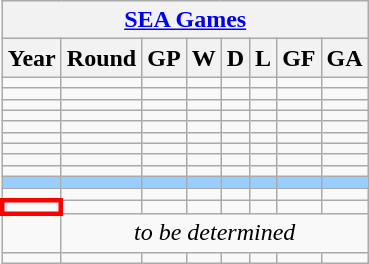<table class="wikitable" style="text-align: center; font-size:100%">
<tr>
<th colspan=8><a href='#'>SEA Games</a></th>
</tr>
<tr>
<th>Year</th>
<th>Round</th>
<th>GP</th>
<th>W</th>
<th>D</th>
<th>L</th>
<th>GF</th>
<th>GA</th>
</tr>
<tr>
<td></td>
<td></td>
<td></td>
<td></td>
<td></td>
<td></td>
<td></td>
<td></td>
</tr>
<tr>
<td></td>
<td></td>
<td></td>
<td></td>
<td></td>
<td></td>
<td></td>
<td></td>
</tr>
<tr>
<td></td>
<td></td>
<td></td>
<td></td>
<td></td>
<td></td>
<td></td>
<td></td>
</tr>
<tr>
<td></td>
<td></td>
<td></td>
<td></td>
<td></td>
<td></td>
<td></td>
<td></td>
</tr>
<tr>
<td></td>
<td></td>
<td></td>
<td></td>
<td></td>
<td></td>
<td></td>
<td></td>
</tr>
<tr>
<td></td>
<td></td>
<td></td>
<td></td>
<td></td>
<td></td>
<td></td>
<td></td>
</tr>
<tr>
<td></td>
<td></td>
<td></td>
<td></td>
<td></td>
<td></td>
<td></td>
<td></td>
</tr>
<tr>
<td></td>
<td></td>
<td></td>
<td></td>
<td></td>
<td></td>
<td></td>
<td></td>
</tr>
<tr>
<td></td>
<td></td>
<td></td>
<td></td>
<td></td>
<td></td>
<td></td>
<td></td>
</tr>
<tr bgcolor=#9acdff>
<td></td>
<td></td>
<td></td>
<td></td>
<td></td>
<td></td>
<td></td>
<td></td>
</tr>
<tr>
<td></td>
<td></td>
<td></td>
<td></td>
<td></td>
<td></td>
<td></td>
<td></td>
</tr>
<tr>
<td style="border: 3px solid red"></td>
<td></td>
<td></td>
<td></td>
<td></td>
<td></td>
<td></td>
<td></td>
</tr>
<tr>
<td></td>
<td colspan="7"><em>to be determined</em></td>
</tr>
<tr>
<td></td>
<td></td>
<td></td>
<td></td>
<td></td>
<td></td>
<td></td>
<td></td>
</tr>
</table>
